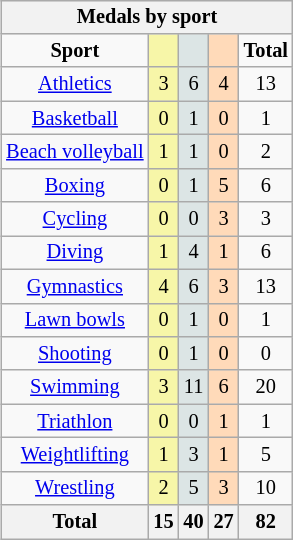<table class="wikitable" style="font-size:85%; float:right">
<tr bgcolor=#efefef>
<th colspan=7>Medals by sport</th>
</tr>
<tr align=center>
<td><strong>Sport</strong></td>
<td bgcolor=#f7f6a8></td>
<td bgcolor=#dce5e5></td>
<td bgcolor=#ffdab9></td>
<td><strong>Total</strong></td>
</tr>
<tr align=center>
<td><a href='#'>Athletics</a></td>
<td bgcolor=#f7f6a8>3</td>
<td bgcolor=#dce5e5>6</td>
<td bgcolor=#ffdab9>4</td>
<td>13</td>
</tr>
<tr align=center>
<td><a href='#'>Basketball</a></td>
<td bgcolor=#f7f6a8>0</td>
<td bgcolor=#dce5e5>1</td>
<td bgcolor=#ffdab9>0</td>
<td>1</td>
</tr>
<tr align=center>
<td><a href='#'>Beach volleyball</a></td>
<td bgcolor=#f7f6a8>1</td>
<td bgcolor=#dce5e5>1</td>
<td bgcolor=#ffdab9>0</td>
<td>2</td>
</tr>
<tr align=center>
<td><a href='#'>Boxing</a></td>
<td bgcolor=#f7f6a8>0</td>
<td bgcolor=#dce5e5>1</td>
<td bgcolor=#ffdab9>5</td>
<td>6</td>
</tr>
<tr align=center>
<td><a href='#'>Cycling</a></td>
<td bgcolor=#f7f6a8>0</td>
<td bgcolor=#dce5e5>0</td>
<td bgcolor=#ffdab9>3</td>
<td>3</td>
</tr>
<tr align=center>
<td><a href='#'>Diving</a></td>
<td bgcolor=#f7f6a8>1</td>
<td bgcolor=#dce5e5>4</td>
<td bgcolor=#ffdab9>1</td>
<td>6</td>
</tr>
<tr align=center>
<td><a href='#'>Gymnastics</a></td>
<td bgcolor=#f7f6a8>4</td>
<td bgcolor=#dce5e5>6</td>
<td bgcolor=#ffdab9>3</td>
<td>13</td>
</tr>
<tr align=center>
<td><a href='#'>Lawn bowls</a></td>
<td bgcolor=#f7f6a8>0</td>
<td bgcolor=#dce5e5>1</td>
<td bgcolor=#ffdab9>0</td>
<td>1</td>
</tr>
<tr align=center>
<td><a href='#'>Shooting</a></td>
<td bgcolor=#f7f6a8>0</td>
<td bgcolor=#dce5e5>1</td>
<td bgcolor=#ffdab9>0</td>
<td>0</td>
</tr>
<tr align=center>
<td><a href='#'>Swimming</a></td>
<td bgcolor=#f7f6a8>3</td>
<td bgcolor=#dce5e5>11</td>
<td bgcolor=#ffdab9>6</td>
<td>20</td>
</tr>
<tr align=center>
<td><a href='#'>Triathlon</a></td>
<td bgcolor=#f7f6a8>0</td>
<td bgcolor=#dce5e5>0</td>
<td bgcolor=#ffdab9>1</td>
<td>1</td>
</tr>
<tr align=center>
<td><a href='#'>Weightlifting</a></td>
<td bgcolor=#f7f6a8>1</td>
<td bgcolor=#dce5e5>3</td>
<td bgcolor=#ffdab9>1</td>
<td>5</td>
</tr>
<tr align=center>
<td><a href='#'>Wrestling</a></td>
<td bgcolor=#f7f6a8>2</td>
<td bgcolor=#dce5e5>5</td>
<td bgcolor=#ffdab9>3</td>
<td>10</td>
</tr>
<tr align=center>
<th>Total</th>
<th bgcolor=gold>15</th>
<th bgcolor=silver>40</th>
<th bgcolor=#c96>27</th>
<th>82</th>
</tr>
</table>
